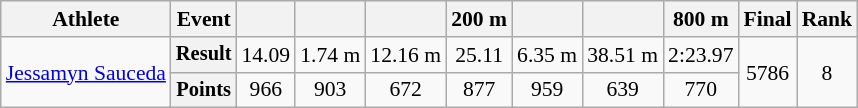<table class="wikitable" style="font-size:90%">
<tr>
<th>Athlete</th>
<th>Event</th>
<th></th>
<th></th>
<th></th>
<th>200 m</th>
<th></th>
<th></th>
<th>800 m</th>
<th>Final</th>
<th>Rank</th>
</tr>
<tr align=center>
<td rowspan=2 align=left><a href='#'>Jessamyn Sauceda</a></td>
<th style="font-size:95%">Result</th>
<td>14.09</td>
<td>1.74 m</td>
<td>12.16 m</td>
<td>25.11</td>
<td>6.35 m</td>
<td>38.51 m</td>
<td>2:23.97</td>
<td rowspan=2>5786</td>
<td rowspan=2>8</td>
</tr>
<tr align=center>
<th style="font-size:95%">Points</th>
<td>966</td>
<td>903</td>
<td>672</td>
<td>877</td>
<td>959</td>
<td>639</td>
<td>770</td>
</tr>
</table>
